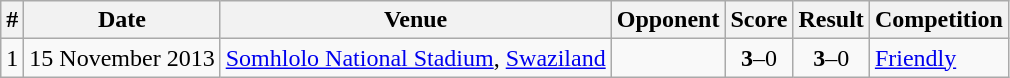<table class="wikitable">
<tr>
<th>#</th>
<th>Date</th>
<th>Venue</th>
<th>Opponent</th>
<th>Score</th>
<th>Result</th>
<th>Competition</th>
</tr>
<tr>
<td>1</td>
<td>15 November 2013</td>
<td><a href='#'>Somhlolo National Stadium</a>, <a href='#'>Swaziland</a></td>
<td></td>
<td align=center><strong>3</strong>–0</td>
<td align=center><strong>3</strong>–0</td>
<td><a href='#'>Friendly</a></td>
</tr>
</table>
